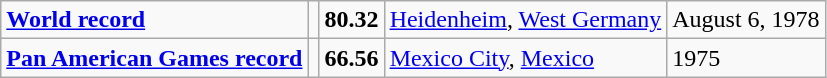<table class="wikitable">
<tr>
<td><strong><a href='#'>World record</a></strong></td>
<td></td>
<td><strong>80.32</strong></td>
<td><a href='#'>Heidenheim</a>, <a href='#'>West Germany</a></td>
<td>August 6, 1978</td>
</tr>
<tr>
<td><strong><a href='#'>Pan American Games record</a></strong></td>
<td></td>
<td><strong>66.56</strong></td>
<td><a href='#'>Mexico City</a>, <a href='#'>Mexico</a></td>
<td>1975</td>
</tr>
</table>
